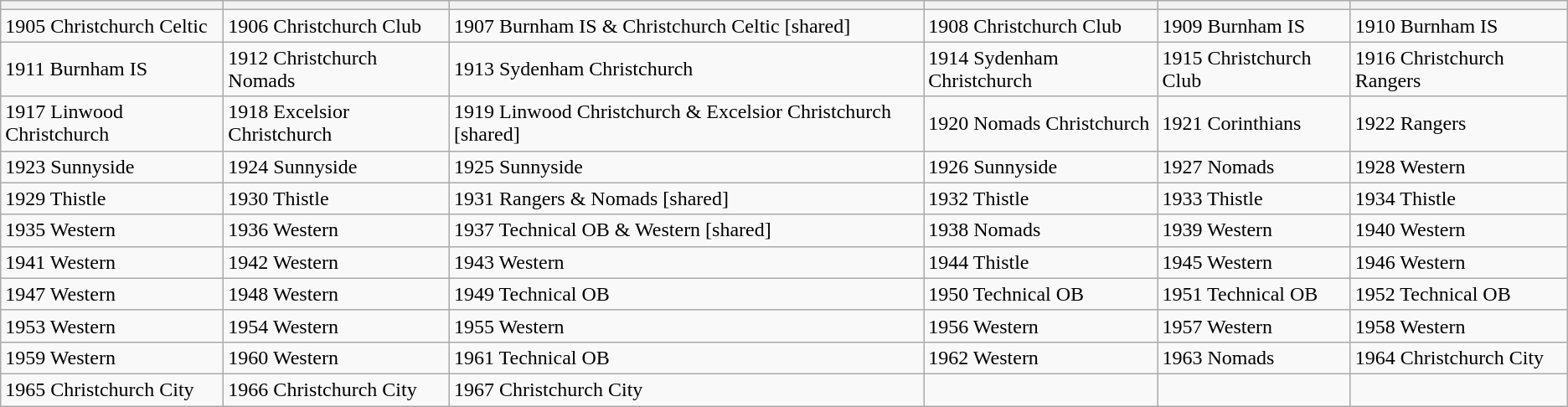<table class="wikitable">
<tr>
<th></th>
<th></th>
<th></th>
<th></th>
<th></th>
<th></th>
</tr>
<tr>
<td>1905  Christchurch Celtic</td>
<td>1906  Christchurch Club</td>
<td>1907  Burnham IS & Christchurch Celtic  [shared]</td>
<td>1908  Christchurch Club</td>
<td>1909  Burnham IS</td>
<td>1910  Burnham IS</td>
</tr>
<tr>
<td>1911  Burnham IS</td>
<td>1912  Christchurch Nomads</td>
<td>1913  Sydenham Christchurch</td>
<td>1914  Sydenham Christchurch</td>
<td>1915  Christchurch Club</td>
<td>1916  Christchurch Rangers</td>
</tr>
<tr>
<td>1917  Linwood Christchurch</td>
<td>1918  Excelsior Christchurch</td>
<td>1919  Linwood Christchurch & Excelsior Christchurch  [shared]</td>
<td>1920  Nomads Christchurch</td>
<td>1921  Corinthians</td>
<td>1922  Rangers</td>
</tr>
<tr>
<td>1923  Sunnyside</td>
<td>1924  Sunnyside</td>
<td>1925  Sunnyside</td>
<td>1926  Sunnyside</td>
<td>1927  Nomads</td>
<td>1928  Western</td>
</tr>
<tr>
<td>1929  Thistle</td>
<td>1930  Thistle</td>
<td>1931  Rangers & Nomads  [shared]</td>
<td>1932  Thistle</td>
<td>1933  Thistle</td>
<td>1934  Thistle</td>
</tr>
<tr>
<td>1935  Western</td>
<td>1936  Western</td>
<td>1937  Technical OB & Western  [shared]</td>
<td>1938  Nomads</td>
<td>1939  Western</td>
<td>1940  Western</td>
</tr>
<tr>
<td>1941  Western</td>
<td>1942  Western</td>
<td>1943  Western</td>
<td>1944  Thistle</td>
<td>1945  Western</td>
<td>1946  Western</td>
</tr>
<tr>
<td>1947  Western</td>
<td>1948  Western</td>
<td>1949  Technical OB</td>
<td>1950  Technical OB</td>
<td>1951  Technical OB</td>
<td>1952  Technical OB</td>
</tr>
<tr>
<td>1953  Western</td>
<td>1954  Western</td>
<td>1955  Western</td>
<td>1956  Western</td>
<td>1957  Western</td>
<td>1958  Western</td>
</tr>
<tr>
<td>1959  Western</td>
<td>1960  Western</td>
<td>1961  Technical OB</td>
<td>1962  Western</td>
<td>1963  Nomads</td>
<td>1964  Christchurch City</td>
</tr>
<tr>
<td>1965  Christchurch City</td>
<td>1966  Christchurch City</td>
<td>1967  Christchurch City</td>
<td></td>
<td></td>
<td></td>
</tr>
</table>
